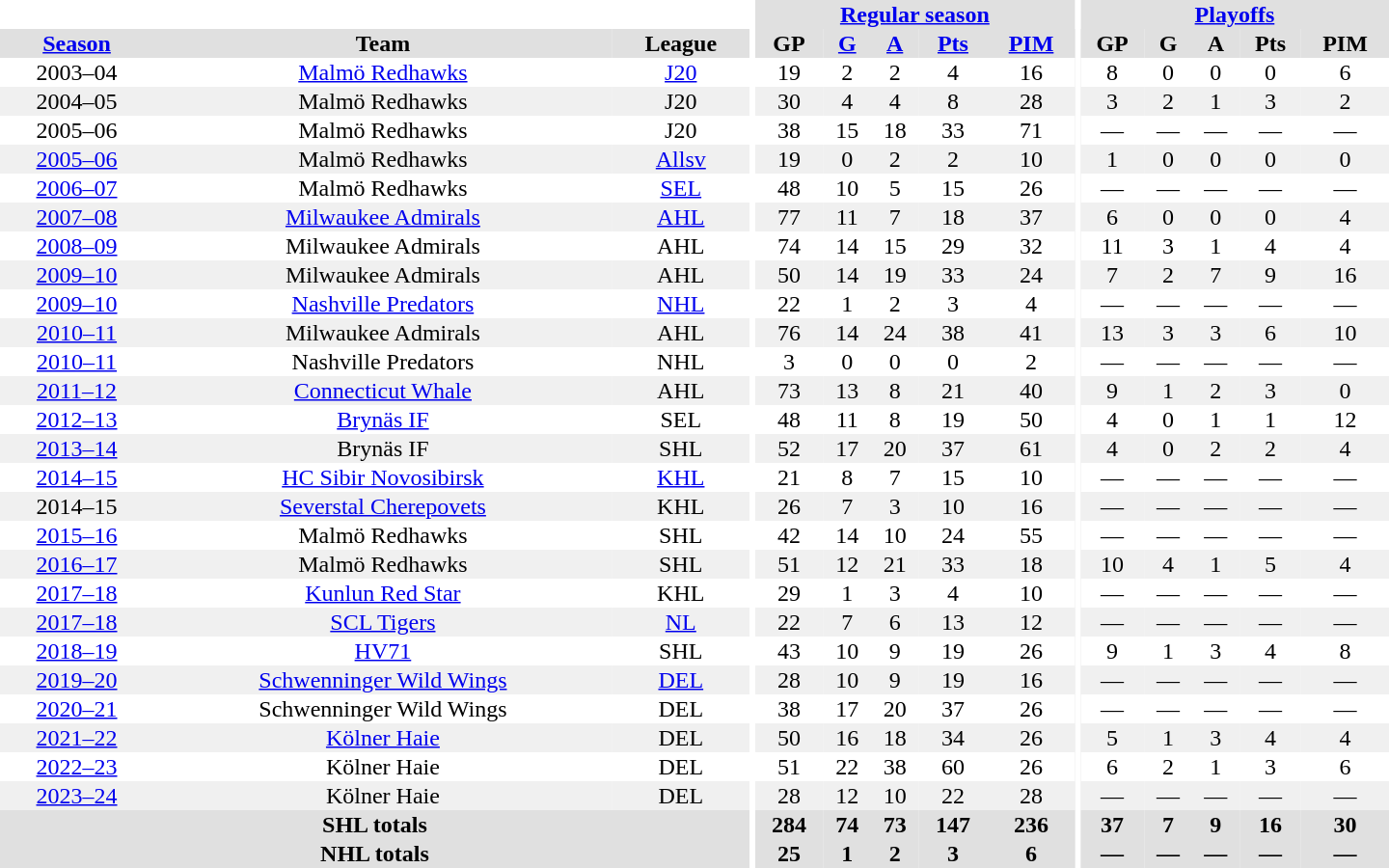<table border="0" cellpadding="1" cellspacing="0" style="text-align:center; width:60em">
<tr bgcolor="#e0e0e0">
<th colspan="3" bgcolor="#ffffff"></th>
<th rowspan="99" bgcolor="#ffffff"></th>
<th colspan="5"><a href='#'>Regular season</a></th>
<th rowspan="99" bgcolor="#ffffff"></th>
<th colspan="5"><a href='#'>Playoffs</a></th>
</tr>
<tr bgcolor="#e0e0e0">
<th><a href='#'>Season</a></th>
<th>Team</th>
<th>League</th>
<th>GP</th>
<th><a href='#'>G</a></th>
<th><a href='#'>A</a></th>
<th><a href='#'>Pts</a></th>
<th><a href='#'>PIM</a></th>
<th>GP</th>
<th>G</th>
<th>A</th>
<th>Pts</th>
<th>PIM</th>
</tr>
<tr ALIGN="center">
<td>2003–04</td>
<td><a href='#'>Malmö Redhawks</a></td>
<td><a href='#'>J20</a></td>
<td>19</td>
<td>2</td>
<td>2</td>
<td>4</td>
<td>16</td>
<td>8</td>
<td>0</td>
<td>0</td>
<td>0</td>
<td>6</td>
</tr>
<tr ALIGN="center" bgcolor="#f0f0f0">
<td>2004–05</td>
<td>Malmö Redhawks</td>
<td>J20</td>
<td>30</td>
<td>4</td>
<td>4</td>
<td>8</td>
<td>28</td>
<td>3</td>
<td>2</td>
<td>1</td>
<td>3</td>
<td>2</td>
</tr>
<tr ALIGN="center">
<td>2005–06</td>
<td>Malmö Redhawks</td>
<td>J20</td>
<td>38</td>
<td>15</td>
<td>18</td>
<td>33</td>
<td>71</td>
<td>—</td>
<td>—</td>
<td>—</td>
<td>—</td>
<td>—</td>
</tr>
<tr ALIGN="center"  bgcolor="#f0f0f0">
<td><a href='#'>2005–06</a></td>
<td>Malmö Redhawks</td>
<td><a href='#'>Allsv</a></td>
<td>19</td>
<td>0</td>
<td>2</td>
<td>2</td>
<td>10</td>
<td>1</td>
<td>0</td>
<td>0</td>
<td>0</td>
<td>0</td>
</tr>
<tr ALIGN="center">
<td><a href='#'>2006–07</a></td>
<td>Malmö Redhawks</td>
<td><a href='#'>SEL</a></td>
<td>48</td>
<td>10</td>
<td>5</td>
<td>15</td>
<td>26</td>
<td>—</td>
<td>—</td>
<td>—</td>
<td>—</td>
<td>—</td>
</tr>
<tr ALIGN="center"  bgcolor="#f0f0f0">
<td><a href='#'>2007–08</a></td>
<td><a href='#'>Milwaukee Admirals</a></td>
<td><a href='#'>AHL</a></td>
<td>77</td>
<td>11</td>
<td>7</td>
<td>18</td>
<td>37</td>
<td>6</td>
<td>0</td>
<td>0</td>
<td>0</td>
<td>4</td>
</tr>
<tr ALIGN="center">
<td><a href='#'>2008–09</a></td>
<td>Milwaukee Admirals</td>
<td>AHL</td>
<td>74</td>
<td>14</td>
<td>15</td>
<td>29</td>
<td>32</td>
<td>11</td>
<td>3</td>
<td>1</td>
<td>4</td>
<td>4</td>
</tr>
<tr ALIGN="center"  bgcolor="#f0f0f0">
<td><a href='#'>2009–10</a></td>
<td>Milwaukee Admirals</td>
<td>AHL</td>
<td>50</td>
<td>14</td>
<td>19</td>
<td>33</td>
<td>24</td>
<td>7</td>
<td>2</td>
<td>7</td>
<td>9</td>
<td>16</td>
</tr>
<tr ALIGN="center">
<td><a href='#'>2009–10</a></td>
<td><a href='#'>Nashville Predators</a></td>
<td><a href='#'>NHL</a></td>
<td>22</td>
<td>1</td>
<td>2</td>
<td>3</td>
<td>4</td>
<td>—</td>
<td>—</td>
<td>—</td>
<td>—</td>
<td>—</td>
</tr>
<tr ALIGN="center"  bgcolor="#f0f0f0">
<td><a href='#'>2010–11</a></td>
<td>Milwaukee Admirals</td>
<td>AHL</td>
<td>76</td>
<td>14</td>
<td>24</td>
<td>38</td>
<td>41</td>
<td>13</td>
<td>3</td>
<td>3</td>
<td>6</td>
<td>10</td>
</tr>
<tr ALIGN="center">
<td><a href='#'>2010–11</a></td>
<td>Nashville Predators</td>
<td>NHL</td>
<td>3</td>
<td>0</td>
<td>0</td>
<td>0</td>
<td>2</td>
<td>—</td>
<td>—</td>
<td>—</td>
<td>—</td>
<td>—</td>
</tr>
<tr ALIGN="center"  bgcolor="#f0f0f0">
<td><a href='#'>2011–12</a></td>
<td><a href='#'>Connecticut Whale</a></td>
<td>AHL</td>
<td>73</td>
<td>13</td>
<td>8</td>
<td>21</td>
<td>40</td>
<td>9</td>
<td>1</td>
<td>2</td>
<td>3</td>
<td>0</td>
</tr>
<tr ALIGN="center">
<td><a href='#'>2012–13</a></td>
<td><a href='#'>Brynäs IF</a></td>
<td>SEL</td>
<td>48</td>
<td>11</td>
<td>8</td>
<td>19</td>
<td>50</td>
<td>4</td>
<td>0</td>
<td>1</td>
<td>1</td>
<td>12</td>
</tr>
<tr ALIGN="center"  bgcolor="#f0f0f0">
<td><a href='#'>2013–14</a></td>
<td>Brynäs IF</td>
<td>SHL</td>
<td>52</td>
<td>17</td>
<td>20</td>
<td>37</td>
<td>61</td>
<td>4</td>
<td>0</td>
<td>2</td>
<td>2</td>
<td>4</td>
</tr>
<tr ALIGN="center">
<td><a href='#'>2014–15</a></td>
<td><a href='#'>HC Sibir Novosibirsk</a></td>
<td><a href='#'>KHL</a></td>
<td>21</td>
<td>8</td>
<td>7</td>
<td>15</td>
<td>10</td>
<td>—</td>
<td>—</td>
<td>—</td>
<td>—</td>
<td>—</td>
</tr>
<tr ALIGN="center"  bgcolor="#f0f0f0">
<td>2014–15</td>
<td><a href='#'>Severstal Cherepovets</a></td>
<td>KHL</td>
<td>26</td>
<td>7</td>
<td>3</td>
<td>10</td>
<td>16</td>
<td>—</td>
<td>—</td>
<td>—</td>
<td>—</td>
<td>—</td>
</tr>
<tr ALIGN="center">
<td><a href='#'>2015–16</a></td>
<td>Malmö Redhawks</td>
<td>SHL</td>
<td>42</td>
<td>14</td>
<td>10</td>
<td>24</td>
<td>55</td>
<td>—</td>
<td>—</td>
<td>—</td>
<td>—</td>
<td>—</td>
</tr>
<tr ALIGN="center"   bgcolor="#f0f0f0">
<td><a href='#'>2016–17</a></td>
<td>Malmö Redhawks</td>
<td>SHL</td>
<td>51</td>
<td>12</td>
<td>21</td>
<td>33</td>
<td>18</td>
<td>10</td>
<td>4</td>
<td>1</td>
<td>5</td>
<td>4</td>
</tr>
<tr ALIGN="center">
<td><a href='#'>2017–18</a></td>
<td><a href='#'>Kunlun Red Star</a></td>
<td>KHL</td>
<td>29</td>
<td>1</td>
<td>3</td>
<td>4</td>
<td>10</td>
<td>—</td>
<td>—</td>
<td>—</td>
<td>—</td>
<td>—</td>
</tr>
<tr ALIGN="center"   bgcolor="#f0f0f0">
<td><a href='#'>2017–18</a></td>
<td><a href='#'>SCL Tigers</a></td>
<td><a href='#'>NL</a></td>
<td>22</td>
<td>7</td>
<td>6</td>
<td>13</td>
<td>12</td>
<td>—</td>
<td>—</td>
<td>—</td>
<td>—</td>
<td>—</td>
</tr>
<tr ALIGN="center">
<td><a href='#'>2018–19</a></td>
<td><a href='#'>HV71</a></td>
<td>SHL</td>
<td>43</td>
<td>10</td>
<td>9</td>
<td>19</td>
<td>26</td>
<td>9</td>
<td>1</td>
<td>3</td>
<td>4</td>
<td>8</td>
</tr>
<tr ALIGN="center"   bgcolor="#f0f0f0">
<td><a href='#'>2019–20</a></td>
<td><a href='#'>Schwenninger Wild Wings</a></td>
<td><a href='#'>DEL</a></td>
<td>28</td>
<td>10</td>
<td>9</td>
<td>19</td>
<td>16</td>
<td>—</td>
<td>—</td>
<td>—</td>
<td>—</td>
<td>—</td>
</tr>
<tr ALIGN="center">
<td><a href='#'>2020–21</a></td>
<td>Schwenninger Wild Wings</td>
<td>DEL</td>
<td>38</td>
<td>17</td>
<td>20</td>
<td>37</td>
<td>26</td>
<td>—</td>
<td>—</td>
<td>—</td>
<td>—</td>
<td>—</td>
</tr>
<tr ALIGN="center"   bgcolor="#f0f0f0">
<td><a href='#'>2021–22</a></td>
<td><a href='#'>Kölner Haie</a></td>
<td>DEL</td>
<td>50</td>
<td>16</td>
<td>18</td>
<td>34</td>
<td>26</td>
<td>5</td>
<td>1</td>
<td>3</td>
<td>4</td>
<td>4</td>
</tr>
<tr ALIGN="center">
<td><a href='#'>2022–23</a></td>
<td>Kölner Haie</td>
<td>DEL</td>
<td>51</td>
<td>22</td>
<td>38</td>
<td>60</td>
<td>26</td>
<td>6</td>
<td>2</td>
<td>1</td>
<td>3</td>
<td>6</td>
</tr>
<tr ALIGN="center" bgcolor="#f0f0f0">
<td><a href='#'>2023–24</a></td>
<td>Kölner Haie</td>
<td>DEL</td>
<td>28</td>
<td>12</td>
<td>10</td>
<td>22</td>
<td>28</td>
<td>—</td>
<td>—</td>
<td>—</td>
<td>—</td>
<td>—</td>
</tr>
<tr bgcolor="#e0e0e0">
<th colspan="3">SHL totals</th>
<th>284</th>
<th>74</th>
<th>73</th>
<th>147</th>
<th>236</th>
<th>37</th>
<th>7</th>
<th>9</th>
<th>16</th>
<th>30</th>
</tr>
<tr bgcolor="#e0e0e0">
<th colspan="3">NHL totals</th>
<th>25</th>
<th>1</th>
<th>2</th>
<th>3</th>
<th>6</th>
<th>—</th>
<th>—</th>
<th>—</th>
<th>—</th>
<th>—</th>
</tr>
</table>
